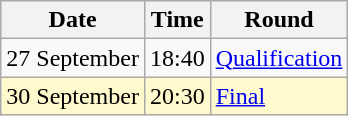<table class="wikitable">
<tr>
<th>Date</th>
<th>Time</th>
<th>Round</th>
</tr>
<tr>
<td>27 September</td>
<td>18:40</td>
<td><a href='#'>Qualification</a></td>
</tr>
<tr style=background:lemonchiffon>
<td>30 September</td>
<td>20:30</td>
<td><a href='#'>Final</a></td>
</tr>
</table>
